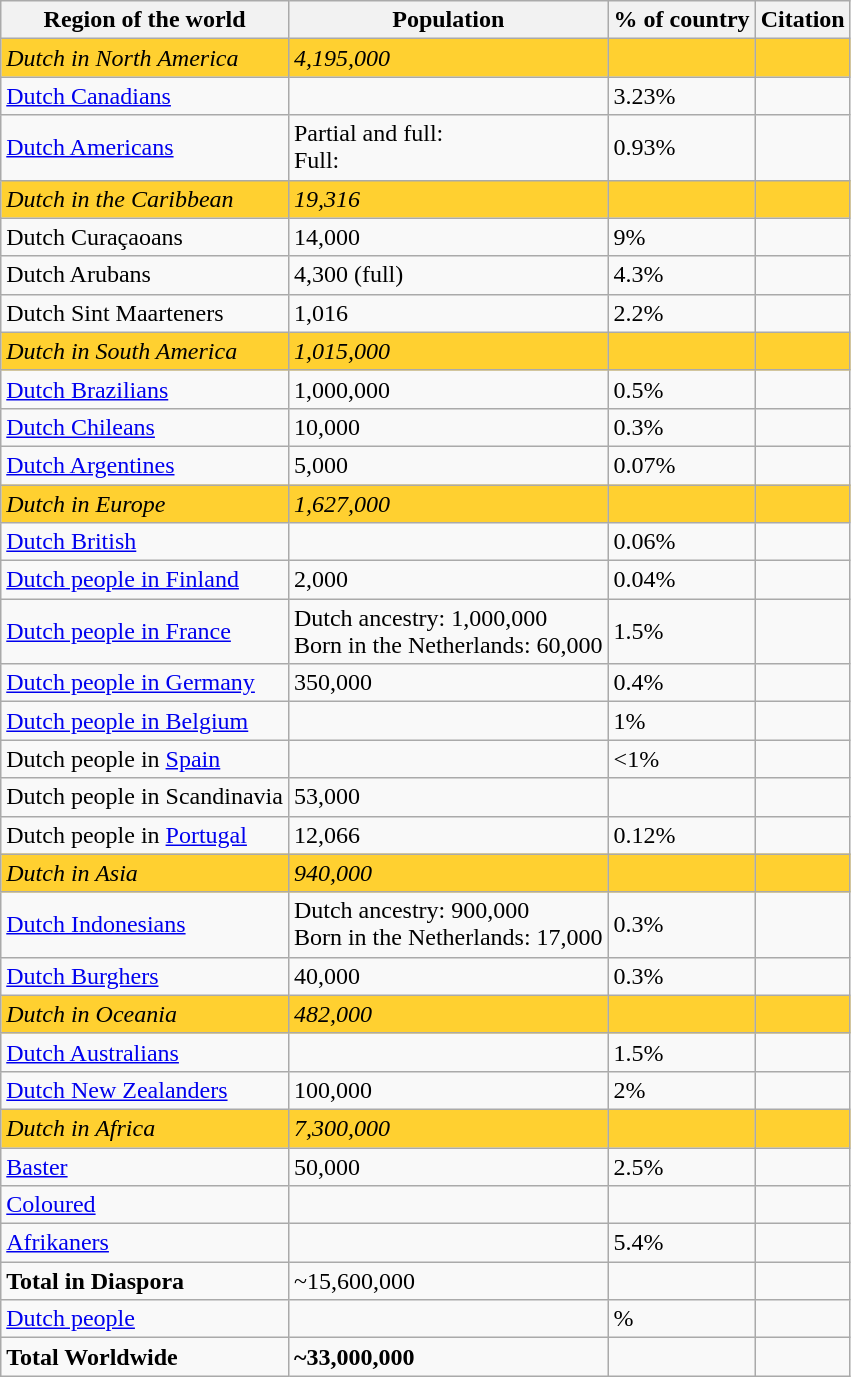<table class="wikitable sortable col2right col3right">
<tr>
<th>Region of the world</th>
<th>Population</th>
<th>% of country</th>
<th class=unsortable>Citation</th>
</tr>
<tr style="background:#FFD030;">
<td><em>Dutch in North America</em></td>
<td><em>4,195,000</em></td>
<td></td>
<td></td>
</tr>
<tr>
<td> <a href='#'>Dutch Canadians</a></td>
<td></td>
<td>3.23%</td>
<td><br></td>
</tr>
<tr>
<td> <a href='#'>Dutch Americans</a></td>
<td>Partial and full: <br>Full: </td>
<td>0.93%</td>
<td><br></td>
</tr>
<tr style="background:#FFD030;">
<td><em>Dutch in the Caribbean</em></td>
<td><em>19,316</em></td>
<td></td>
<td></td>
</tr>
<tr>
<td> Dutch Curaçaoans</td>
<td>14,000</td>
<td>9%</td>
<td><br></td>
</tr>
<tr>
<td> Dutch Arubans</td>
<td>4,300 (full)</td>
<td>4.3%</td>
<td><br></td>
</tr>
<tr>
<td> Dutch Sint Maarteners</td>
<td>1,016</td>
<td>2.2%</td>
<td><br></td>
</tr>
<tr style="background:#FFD030;">
<td><em>Dutch in South America</em></td>
<td><em>1,015,000</em></td>
<td></td>
<td></td>
</tr>
<tr>
<td> <a href='#'>Dutch Brazilians</a></td>
<td>1,000,000</td>
<td>0.5%</td>
<td><br></td>
</tr>
<tr>
<td> <a href='#'>Dutch Chileans</a></td>
<td>10,000</td>
<td>0.3%</td>
<td><br></td>
</tr>
<tr>
<td> <a href='#'>Dutch Argentines</a></td>
<td>5,000</td>
<td>0.07%</td>
<td><br></td>
</tr>
<tr style="background:#FFD030;">
<td><em>Dutch in Europe</em></td>
<td><em>1,627,000</em></td>
<td></td>
<td></td>
</tr>
<tr>
<td> <a href='#'>Dutch British</a></td>
<td></td>
<td>0.06%</td>
<td><br></td>
</tr>
<tr>
<td> <a href='#'>Dutch people in Finland</a></td>
<td>2,000</td>
<td>0.04%</td>
<td></td>
</tr>
<tr>
<td> <a href='#'>Dutch people in France</a></td>
<td>Dutch ancestry: 1,000,000<br>Born in the Netherlands: 60,000</td>
<td>1.5%</td>
<td><br></td>
</tr>
<tr>
<td> <a href='#'>Dutch people in Germany</a></td>
<td>350,000</td>
<td>0.4%</td>
<td><br></td>
</tr>
<tr>
<td> <a href='#'>Dutch people in Belgium</a></td>
<td></td>
<td>1%</td>
<td><br></td>
</tr>
<tr>
<td> Dutch people in <a href='#'>Spain</a></td>
<td></td>
<td><1%</td>
<td></td>
</tr>
<tr>
<td>   Dutch people in Scandinavia</td>
<td>53,000</td>
<td></td>
<td><br></td>
</tr>
<tr>
<td> Dutch people in <a href='#'>Portugal</a></td>
<td>12,066</td>
<td>0.12%</td>
<td><br></td>
</tr>
<tr style="background:#FFD030;">
<td><em>Dutch in Asia</em></td>
<td><em>940,000</em></td>
<td></td>
<td></td>
</tr>
<tr>
<td> <a href='#'>Dutch Indonesians</a></td>
<td>Dutch ancestry: 900,000<br>Born in the Netherlands: 17,000</td>
<td>0.3%</td>
<td><br></td>
</tr>
<tr>
<td> <a href='#'>Dutch Burghers</a></td>
<td>40,000</td>
<td>0.3%</td>
<td><br></td>
</tr>
<tr style="background:#FFD030;">
<td><em>Dutch in Oceania</em></td>
<td><em>482,000</em></td>
<td></td>
<td></td>
</tr>
<tr>
<td> <a href='#'>Dutch Australians</a></td>
<td></td>
<td>1.5%</td>
<td><br></td>
</tr>
<tr>
<td> <a href='#'>Dutch New Zealanders</a></td>
<td>100,000</td>
<td>2%</td>
<td><br></td>
</tr>
<tr style="background:#FFD030;">
<td><em>Dutch in Africa</em></td>
<td><em>7,300,000</em></td>
<td></td>
<td></td>
</tr>
<tr>
<td> <a href='#'>Baster</a></td>
<td>50,000</td>
<td>2.5%</td>
<td><br></td>
</tr>
<tr>
<td>  <a href='#'>Coloured</a></td>
<td></td>
<td></td>
<td><br></td>
</tr>
<tr>
<td> <a href='#'>Afrikaners</a></td>
<td></td>
<td>5.4%</td>
<td><br></td>
</tr>
<tr>
<td><strong>Total in Diaspora</strong></td>
<td>~15,600,000</td>
<td></td>
<td></td>
</tr>
<tr>
<td> <a href='#'>Dutch people</a><br></td>
<td></td>
<td>%</td>
<td><br></td>
</tr>
<tr>
<td><strong>Total Worldwide</strong></td>
<td><strong>~33,000,000</strong></td>
<td></td>
<td></td>
</tr>
</table>
